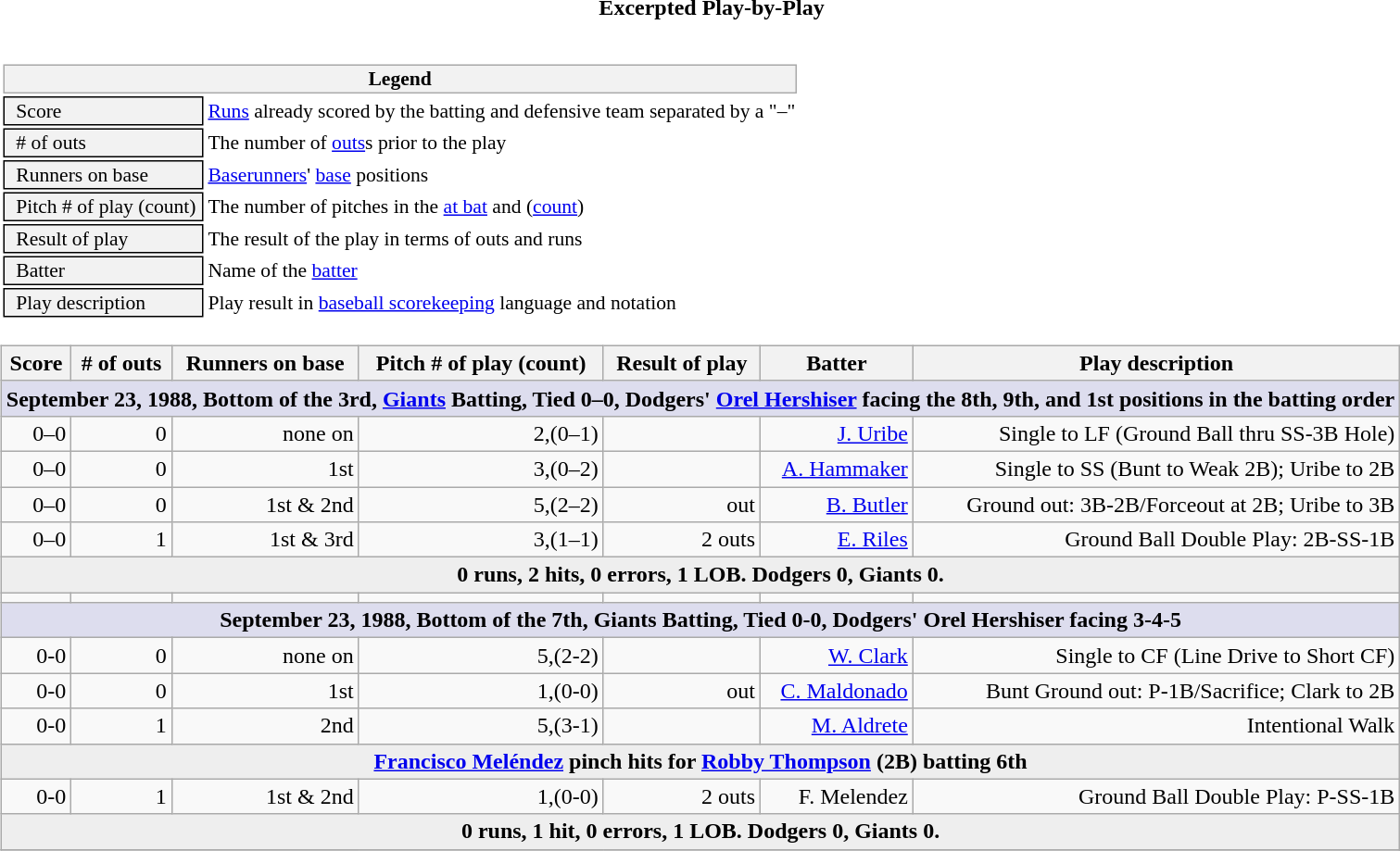<table class="collapsible collapsed" cellpadding="5px">
<tr>
<th colspan="2">Excerpted Play-by-Play</th>
</tr>
<tr>
<td><br><table class="toccolours" style="font-size: 90%; white-space: nowrap;">
<tr>
<th colspan="2" style="background-color: #F2F2F2; border: 1px solid #AAAAAA;">Legend</th>
</tr>
<tr>
<td style="background-color: #F2F2F2; border: 1px solid black;">  Score</td>
<td><a href='#'>Runs</a> already scored by the batting and defensive team separated by a "–"</td>
</tr>
<tr>
<td style="background-color: #F2F2F2; border: 1px solid black">  # of outs</td>
<td>The number of <a href='#'>outs</a>s prior to the play</td>
</tr>
<tr>
<td style="background-color: #F2F2F2; border: 1px solid black">  Runners on base</td>
<td><a href='#'>Baserunners</a>' <a href='#'>base</a> positions</td>
</tr>
<tr>
<td style="background-color: #F2F2F2; border: 1px solid black;">  Pitch # of play (count) </td>
<td>The number of pitches in the <a href='#'>at bat</a> and (<a href='#'>count</a>)</td>
</tr>
<tr>
<td style="background-color: #F2F2F2; border: 1px solid black;">  Result of play</td>
<td>The result of the play in terms of outs and runs</td>
</tr>
<tr>
<td style="background-color: #F2F2F2; border: 1px solid black">  Batter</td>
<td>Name of the <a href='#'>batter</a></td>
</tr>
<tr>
<td style="background-color: #F2F2F2; border: 1px solid black">  Play description</td>
<td>Play result in <a href='#'>baseball scorekeeping</a> language and notation</td>
</tr>
<tr>
</tr>
</table>
<table class="wikitable" style="text-align:right">
<tr>
<th>Score</th>
<th># of outs</th>
<th>Runners on base</th>
<th>Pitch # of play (count)</th>
<th>Result of play</th>
<th>Batter</th>
<th>Play description</th>
</tr>
<tr>
<th style="background:#ddddee;" colspan="8">September 23, 1988, Bottom of the 3rd, <a href='#'>Giants</a> Batting, Tied 0–0, Dodgers' <a href='#'>Orel Hershiser</a> facing the 8th, 9th, and 1st positions in the batting order</th>
</tr>
<tr>
<td>0–0</td>
<td>0</td>
<td>none on</td>
<td>2,(0–1)</td>
<td></td>
<td><a href='#'>J. Uribe</a></td>
<td>Single to LF (Ground Ball thru SS-3B Hole)</td>
</tr>
<tr>
<td>0–0</td>
<td>0</td>
<td>1st</td>
<td>3,(0–2)</td>
<td></td>
<td><a href='#'>A. Hammaker</a></td>
<td>Single to SS (Bunt to Weak 2B); Uribe to 2B</td>
</tr>
<tr>
<td>0–0</td>
<td>0</td>
<td>1st & 2nd</td>
<td>5,(2–2)</td>
<td>out</td>
<td><a href='#'>B. Butler</a></td>
<td>Ground out: 3B-2B/Forceout at 2B; Uribe to 3B</td>
</tr>
<tr>
<td>0–0</td>
<td>1</td>
<td>1st & 3rd</td>
<td>3,(1–1)</td>
<td>2 outs</td>
<td><a href='#'>E. Riles</a></td>
<td>Ground Ball Double Play: 2B-SS-1B</td>
</tr>
<tr>
<th style="background:#eeeeee;" colspan="8">0 runs, 2 hits, 0 errors, 1 LOB. Dodgers 0, Giants 0.</th>
</tr>
<tr>
<td></td>
<td></td>
<td></td>
<td></td>
<td></td>
<td></td>
<td></td>
</tr>
<tr>
<th style="background:#ddddee;" colspan="8">September 23, 1988, Bottom of the 7th, Giants Batting, Tied 0-0, Dodgers' Orel Hershiser facing 3-4-5</th>
</tr>
<tr>
<td>0-0</td>
<td>0</td>
<td>none on</td>
<td>5,(2-2)</td>
<td></td>
<td><a href='#'>W. Clark</a></td>
<td>Single to CF (Line Drive to Short CF)</td>
</tr>
<tr>
<td>0-0</td>
<td>0</td>
<td>1st</td>
<td>1,(0-0)</td>
<td>out</td>
<td><a href='#'>C. Maldonado</a></td>
<td>Bunt Ground out: P-1B/Sacrifice; Clark to 2B</td>
</tr>
<tr>
<td>0-0</td>
<td>1</td>
<td>2nd</td>
<td>5,(3-1)</td>
<td></td>
<td><a href='#'>M. Aldrete</a></td>
<td>Intentional Walk</td>
</tr>
<tr>
<th style="background:#eeeeee;" colspan="8"><a href='#'>Francisco Meléndez</a> pinch hits for <a href='#'>Robby Thompson</a> (2B) batting 6th</th>
</tr>
<tr>
<td>0-0</td>
<td>1</td>
<td>1st & 2nd</td>
<td>1,(0-0)</td>
<td>2 outs</td>
<td>F. Melendez</td>
<td>Ground Ball Double Play: P-SS-1B</td>
</tr>
<tr>
<th style="background:#eeeeee;" colspan="8">0 runs, 1 hit, 0 errors, 1 LOB. Dodgers 0, Giants 0.</th>
</tr>
<tr>
</tr>
</table>
</td>
</tr>
</table>
